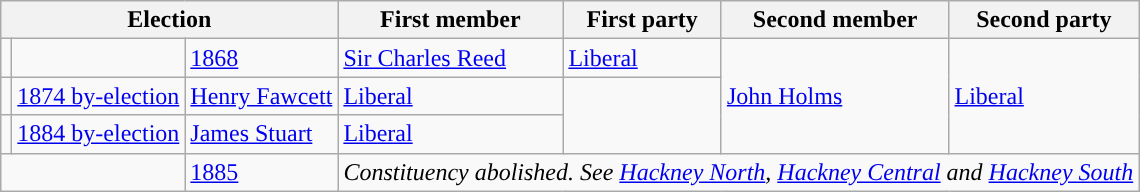<table class="wikitable">
<tr>
<th colspan="3">Election</th>
<th>First member </th>
<th>First party</th>
<th>Second member </th>
<th>Second party</th>
</tr>
<tr>
<td style="color:inherit;background-color: "></td>
<td style="color:inherit;background-color: "></td>
<td><a href='#'>1868</a></td>
<td><a href='#'>Sir Charles Reed</a></td>
<td><a href='#'>Liberal</a></td>
<td rowspan="3"><a href='#'>John Holms</a></td>
<td rowspan="3"><a href='#'>Liberal</a></td>
</tr>
<tr>
<td style="color:inherit;background-color: "></td>
<td><a href='#'>1874 by-election</a></td>
<td><a href='#'>Henry Fawcett</a></td>
<td><a href='#'>Liberal</a></td>
</tr>
<tr>
<td style="color:inherit;background-color: "></td>
<td><a href='#'>1884 by-election</a></td>
<td><a href='#'>James Stuart</a></td>
<td><a href='#'>Liberal</a></td>
</tr>
<tr>
<td colspan="2"></td>
<td><a href='#'>1885</a></td>
<td colspan="4"><em>Constituency abolished. See <a href='#'>Hackney North</a>, <a href='#'>Hackney Central</a> and <a href='#'>Hackney South</a></em></td>
</tr>
</table>
